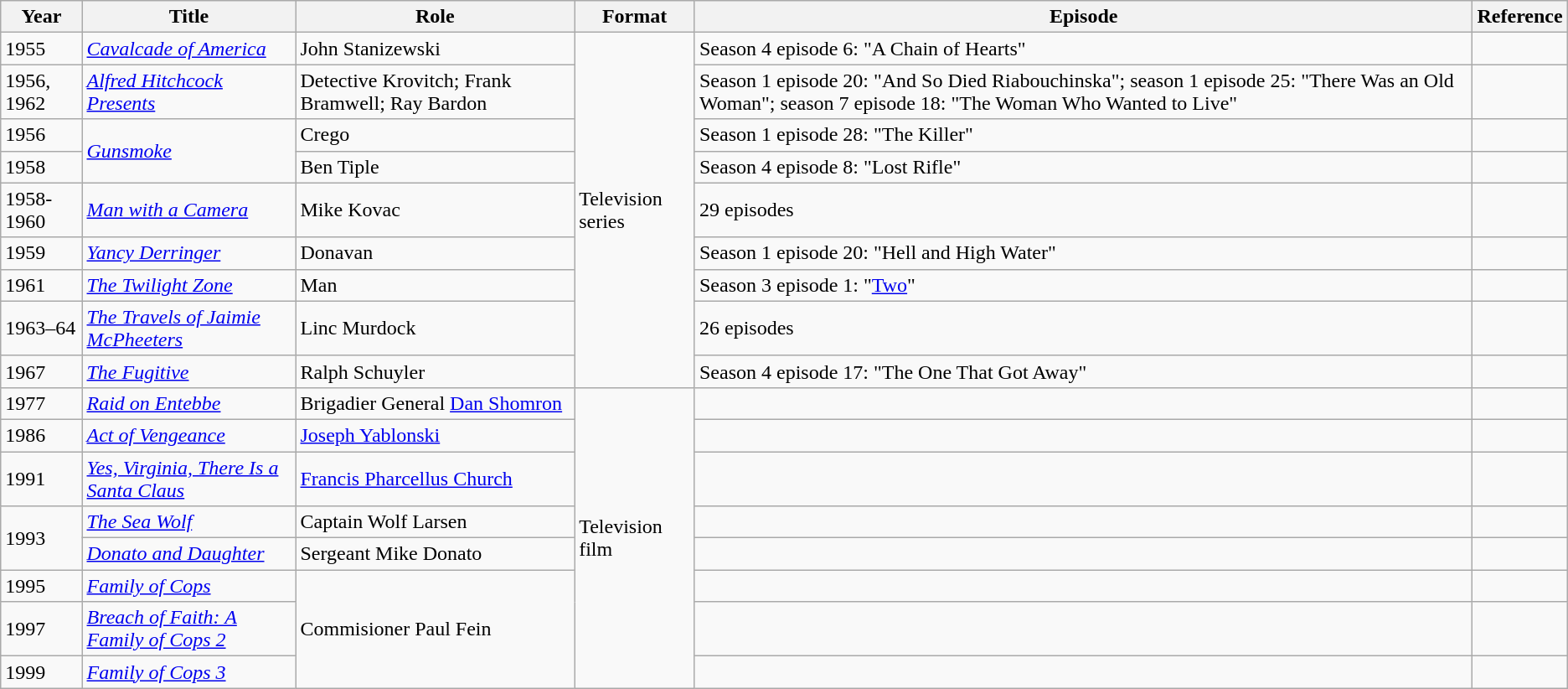<table class="wikitable sortable">
<tr>
<th>Year</th>
<th>Title</th>
<th>Role</th>
<th class="unsortable">Format</th>
<th>Episode</th>
<th>Reference</th>
</tr>
<tr>
<td>1955</td>
<td><em><a href='#'>Cavalcade of America</a></em></td>
<td>John Stanizewski</td>
<td rowspan="9">Television series</td>
<td>Season 4 episode 6: "A Chain of Hearts"</td>
<td></td>
</tr>
<tr>
<td>1956, 1962</td>
<td><em><a href='#'>Alfred Hitchcock Presents</a></em></td>
<td>Detective Krovitch; Frank Bramwell; Ray Bardon</td>
<td>Season 1 episode 20: "And So Died Riabouchinska"; season 1 episode 25: "There Was an Old Woman"; season 7 episode 18: "The Woman Who Wanted to Live"</td>
<td></td>
</tr>
<tr>
<td>1956</td>
<td rowspan="2"><em><a href='#'>Gunsmoke</a></em></td>
<td>Crego</td>
<td>Season 1 episode 28: "The Killer"</td>
<td></td>
</tr>
<tr>
<td>1958</td>
<td>Ben Tiple</td>
<td>Season 4 episode 8: "Lost Rifle"</td>
<td></td>
</tr>
<tr>
<td>1958-1960</td>
<td><em><a href='#'>Man with a Camera</a></em></td>
<td>Mike Kovac</td>
<td>29 episodes</td>
<td></td>
</tr>
<tr>
<td>1959</td>
<td><em><a href='#'>Yancy Derringer</a></em></td>
<td>Donavan</td>
<td>Season 1 episode 20: "Hell and High Water"</td>
<td></td>
</tr>
<tr>
<td>1961</td>
<td><em><a href='#'>The Twilight Zone</a></em></td>
<td>Man</td>
<td>Season 3 episode 1: "<a href='#'>Two</a>"</td>
<td></td>
</tr>
<tr>
<td>1963–64</td>
<td><em><a href='#'>The Travels of Jaimie McPheeters</a></em></td>
<td>Linc Murdock</td>
<td>26 episodes</td>
<td></td>
</tr>
<tr>
<td>1967</td>
<td><em><a href='#'>The Fugitive</a></em></td>
<td>Ralph Schuyler</td>
<td>Season 4 episode 17: "The One That Got Away"</td>
<td></td>
</tr>
<tr>
<td>1977</td>
<td><em><a href='#'>Raid on Entebbe</a></em></td>
<td>Brigadier General <a href='#'>Dan Shomron</a></td>
<td rowspan="8">Television film</td>
<td></td>
<td></td>
</tr>
<tr>
<td>1986</td>
<td><em><a href='#'>Act of Vengeance</a></em></td>
<td><a href='#'>Joseph Yablonski</a></td>
<td></td>
<td></td>
</tr>
<tr>
<td>1991</td>
<td><em><a href='#'>Yes, Virginia, There Is a Santa Claus</a></em></td>
<td><a href='#'>Francis Pharcellus Church</a></td>
<td></td>
<td></td>
</tr>
<tr>
<td rowspan="2">1993</td>
<td><em><a href='#'>The Sea Wolf</a></em></td>
<td>Captain Wolf Larsen</td>
<td></td>
<td></td>
</tr>
<tr>
<td><em><a href='#'>Donato and Daughter</a></em></td>
<td>Sergeant Mike Donato</td>
<td></td>
<td></td>
</tr>
<tr>
<td>1995</td>
<td><em><a href='#'>Family of Cops</a></em></td>
<td rowspan="3">Commisioner Paul Fein</td>
<td></td>
<td></td>
</tr>
<tr>
<td>1997</td>
<td><em><a href='#'>Breach of Faith: A Family of Cops 2</a></em></td>
<td></td>
<td></td>
</tr>
<tr>
<td>1999</td>
<td><em><a href='#'>Family of Cops 3</a></em></td>
<td></td>
<td></td>
</tr>
</table>
